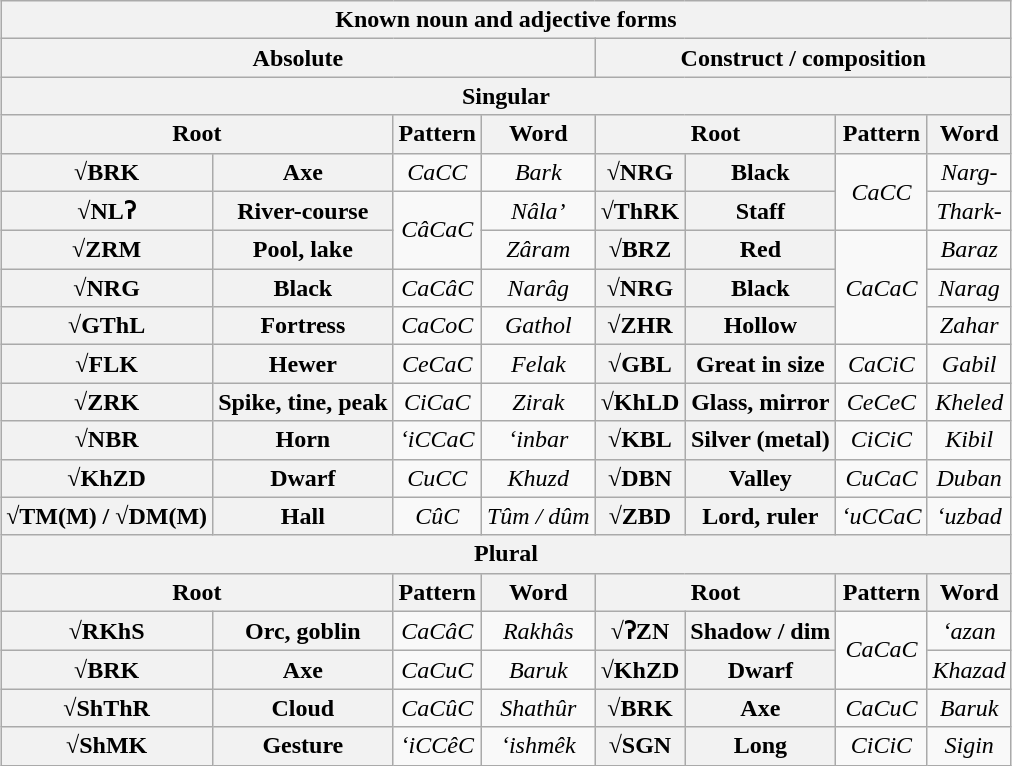<table class="wikitable" style="text-align: center; margin-left: auto; margin-right: auto; border: none;">
<tr>
<th colspan="8">Known noun and adjective forms</th>
</tr>
<tr>
<th colspan="4">Absolute</th>
<th colspan="4">Construct / composition</th>
</tr>
<tr>
<th colspan="8">Singular</th>
</tr>
<tr>
<th colspan="2">Root</th>
<th>Pattern</th>
<th>Word</th>
<th colspan="2">Root</th>
<th>Pattern</th>
<th>Word</th>
</tr>
<tr>
<th>√BRK</th>
<th>Axe</th>
<td><em>CaCC</em></td>
<td><em>Bark</em></td>
<th>√NRG</th>
<th>Black</th>
<td rowspan="2"><em>CaCC</em></td>
<td><em>Narg-</em></td>
</tr>
<tr>
<th>√NLʔ</th>
<th>River-course</th>
<td rowspan="2"><em>CâCaC</em></td>
<td><em>Nâla’</em></td>
<th>√ThRK</th>
<th>Staff</th>
<td><em>Thark-</em></td>
</tr>
<tr>
<th>√ZRM</th>
<th>Pool, lake</th>
<td><em>Zâram</em></td>
<th>√BRZ</th>
<th>Red</th>
<td rowspan="3"><em>CaCaC</em></td>
<td><em>Baraz</em></td>
</tr>
<tr>
<th>√NRG</th>
<th>Black</th>
<td><em>CaCâC</em></td>
<td><em>Narâg</em></td>
<th>√NRG</th>
<th>Black</th>
<td><em>Narag</em></td>
</tr>
<tr>
<th>√GThL</th>
<th>Fortress</th>
<td><em>CaCoC</em></td>
<td><em>Gathol</em></td>
<th>√ZHR</th>
<th>Hollow</th>
<td><em>Zahar</em></td>
</tr>
<tr>
<th>√FLK</th>
<th>Hewer</th>
<td><em>CeCaC</em></td>
<td><em>Felak</em></td>
<th>√GBL</th>
<th>Great in size</th>
<td><em>CaCiC</em></td>
<td><em>Gabil</em></td>
</tr>
<tr>
<th>√ZRK</th>
<th>Spike, tine, peak</th>
<td><em>CiCaC</em></td>
<td><em>Zirak</em></td>
<th>√KhLD</th>
<th>Glass, mirror</th>
<td><em>CeCeC</em></td>
<td><em>Kheled</em></td>
</tr>
<tr>
<th>√NBR</th>
<th>Horn</th>
<td><em>‘iCCaC</em></td>
<td><em>‘inbar</em></td>
<th>√KBL</th>
<th>Silver (metal)</th>
<td><em>CiCiC</em></td>
<td><em>Kibil</em></td>
</tr>
<tr>
<th>√KhZD</th>
<th>Dwarf</th>
<td><em>CuCC</em></td>
<td><em>Khuzd</em></td>
<th>√DBN</th>
<th>Valley</th>
<td><em>CuCaC</em></td>
<td><em>Duban</em></td>
</tr>
<tr>
<th>√TM(M) / √DM(M)</th>
<th>Hall</th>
<td><em>CûC</em></td>
<td><em>Tûm / dûm</em></td>
<th>√ZBD</th>
<th>Lord, ruler</th>
<td><em>‘uCCaC</em></td>
<td><em>‘uzbad</em></td>
</tr>
<tr>
<th colspan="8">Plural</th>
</tr>
<tr>
<th colspan="2">Root</th>
<th>Pattern</th>
<th>Word</th>
<th colspan="2">Root</th>
<th>Pattern</th>
<th>Word</th>
</tr>
<tr>
<th>√RKhS</th>
<th>Orc, goblin</th>
<td><em>CaCâC</em></td>
<td><em>Rakhâs</em></td>
<th>√ʔZN</th>
<th>Shadow / dim</th>
<td rowspan="2"><em>CaCaC</em></td>
<td><em>‘azan</em></td>
</tr>
<tr>
<th>√BRK</th>
<th>Axe</th>
<td><em>CaCuC</em></td>
<td><em>Baruk</em></td>
<th>√KhZD</th>
<th>Dwarf</th>
<td><em>Khazad</em></td>
</tr>
<tr>
<th>√ShThR</th>
<th>Cloud</th>
<td><em>CaCûC</em></td>
<td><em>Shathûr</em></td>
<th>√BRK</th>
<th>Axe</th>
<td><em>CaCuC</em></td>
<td><em>Baruk</em></td>
</tr>
<tr>
<th>√ShMK</th>
<th>Gesture</th>
<td><em>‘iCCêC</em></td>
<td><em>‘ishmêk</em></td>
<th>√SGN</th>
<th>Long</th>
<td><em>CiCiC</em></td>
<td><em>Sigin</em></td>
</tr>
</table>
